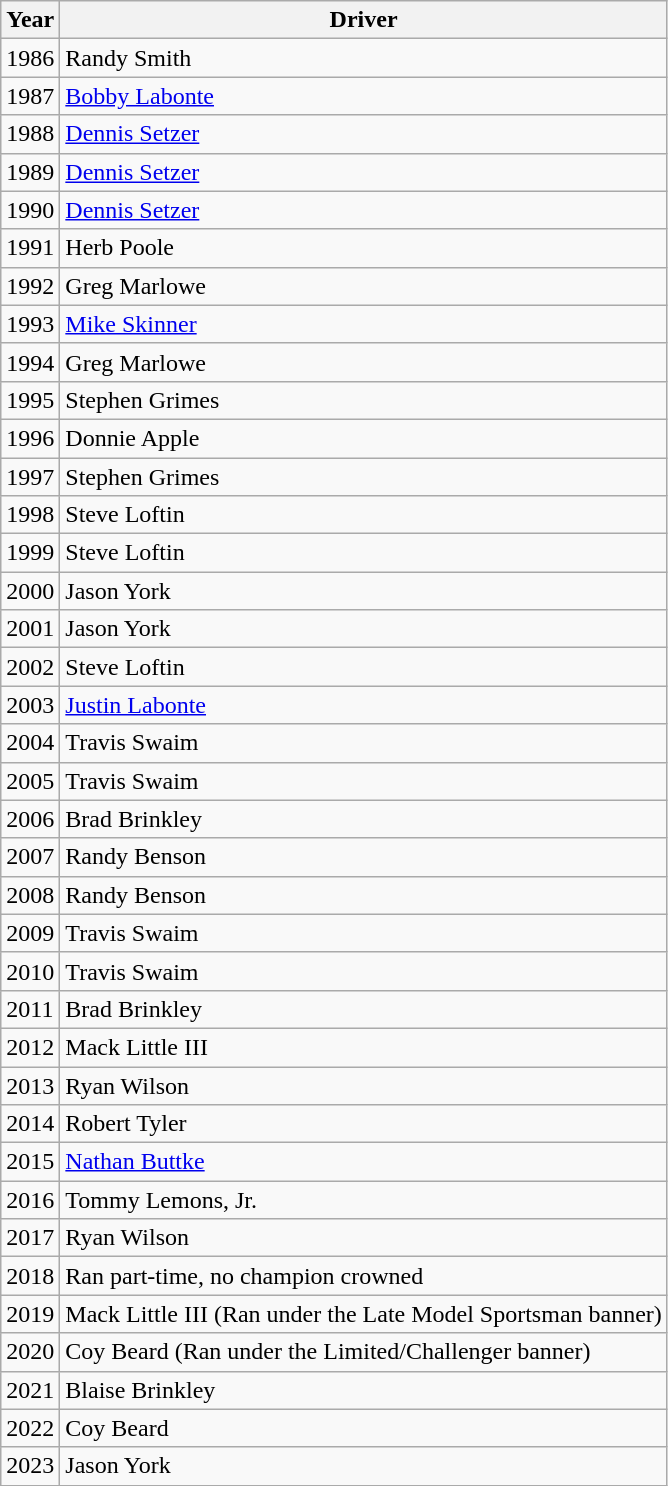<table class="wikitable">
<tr>
<th>Year</th>
<th>Driver</th>
</tr>
<tr>
<td>1986</td>
<td>Randy Smith</td>
</tr>
<tr>
<td>1987</td>
<td><a href='#'>Bobby Labonte</a></td>
</tr>
<tr>
<td>1988</td>
<td><a href='#'>Dennis Setzer</a></td>
</tr>
<tr>
<td>1989</td>
<td><a href='#'>Dennis Setzer</a></td>
</tr>
<tr>
<td>1990</td>
<td><a href='#'>Dennis Setzer</a></td>
</tr>
<tr>
<td>1991</td>
<td>Herb Poole</td>
</tr>
<tr>
<td>1992</td>
<td>Greg Marlowe</td>
</tr>
<tr>
<td>1993</td>
<td><a href='#'>Mike Skinner</a></td>
</tr>
<tr>
<td>1994</td>
<td>Greg Marlowe</td>
</tr>
<tr>
<td>1995</td>
<td>Stephen Grimes</td>
</tr>
<tr>
<td>1996</td>
<td>Donnie Apple</td>
</tr>
<tr>
<td>1997</td>
<td>Stephen Grimes</td>
</tr>
<tr>
<td>1998</td>
<td>Steve Loftin</td>
</tr>
<tr>
<td>1999</td>
<td>Steve Loftin</td>
</tr>
<tr>
<td>2000</td>
<td>Jason York</td>
</tr>
<tr>
<td>2001</td>
<td>Jason York</td>
</tr>
<tr>
<td>2002</td>
<td>Steve Loftin</td>
</tr>
<tr>
<td>2003</td>
<td><a href='#'>Justin Labonte</a></td>
</tr>
<tr>
<td>2004</td>
<td>Travis Swaim</td>
</tr>
<tr>
<td>2005</td>
<td>Travis Swaim</td>
</tr>
<tr>
<td>2006</td>
<td>Brad Brinkley</td>
</tr>
<tr>
<td>2007</td>
<td>Randy Benson</td>
</tr>
<tr>
<td>2008</td>
<td>Randy Benson</td>
</tr>
<tr>
<td>2009</td>
<td>Travis Swaim</td>
</tr>
<tr>
<td>2010</td>
<td>Travis Swaim</td>
</tr>
<tr>
<td>2011</td>
<td>Brad Brinkley</td>
</tr>
<tr>
<td>2012</td>
<td>Mack Little III</td>
</tr>
<tr>
<td>2013</td>
<td>Ryan Wilson</td>
</tr>
<tr>
<td>2014</td>
<td>Robert Tyler</td>
</tr>
<tr>
<td>2015</td>
<td><a href='#'>Nathan Buttke</a></td>
</tr>
<tr>
<td>2016</td>
<td>Tommy Lemons, Jr.</td>
</tr>
<tr>
<td>2017</td>
<td>Ryan Wilson</td>
</tr>
<tr>
<td>2018</td>
<td>Ran part-time, no champion crowned</td>
</tr>
<tr>
<td>2019</td>
<td>Mack Little III (Ran under the Late Model Sportsman banner)</td>
</tr>
<tr>
<td>2020</td>
<td>Coy Beard (Ran under the Limited/Challenger banner)</td>
</tr>
<tr>
<td>2021</td>
<td>Blaise Brinkley</td>
</tr>
<tr>
<td>2022</td>
<td>Coy Beard</td>
</tr>
<tr>
<td>2023</td>
<td>Jason York</td>
</tr>
</table>
